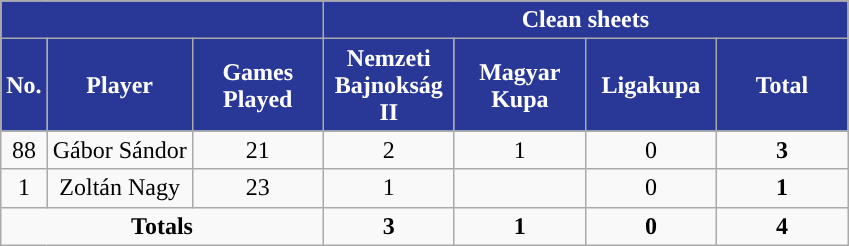<table class="wikitable sortable alternance" style="text-align:center">
<tr>
<th colspan="3" style="background:#293896"></th>
<th colspan="4" style="background:#293896; color:#FFFFFF">Clean sheets</th>
</tr>
<tr>
<th style="background-color:#293896; color:#FFFFFF">No.</th>
<th style="background-color:#293896; color:#FFFFFF">Player</th>
<th width=80 style="background-color:#293896; color:#FFFFFF">Games Played</th>
<th width=80 style="background-color:#293896; color:#FFFFFF">Nemzeti Bajnokság II</th>
<th width=80 style="background-color:#293896; color:#FFFFFF">Magyar Kupa</th>
<th width=80 style="background-color:#293896; color:#FFFFFF">Ligakupa</th>
<th width=80 style="background-color:#293896; color:#FFFFFF">Total</th>
</tr>
<tr>
<td>88</td>
<td> Gábor Sándor</td>
<td>21</td>
<td>2</td>
<td>1</td>
<td>0</td>
<td><strong>3</strong></td>
</tr>
<tr>
<td>1</td>
<td> Zoltán Nagy</td>
<td>23</td>
<td>1</td>
<td></td>
<td>0</td>
<td><strong>1</strong></td>
</tr>
<tr class="sortbottom">
<td colspan="3"><strong>Totals</strong></td>
<td><strong>3</strong></td>
<td><strong>1</strong></td>
<td><strong>0</strong></td>
<td><strong>4</strong></td>
</tr>
</table>
